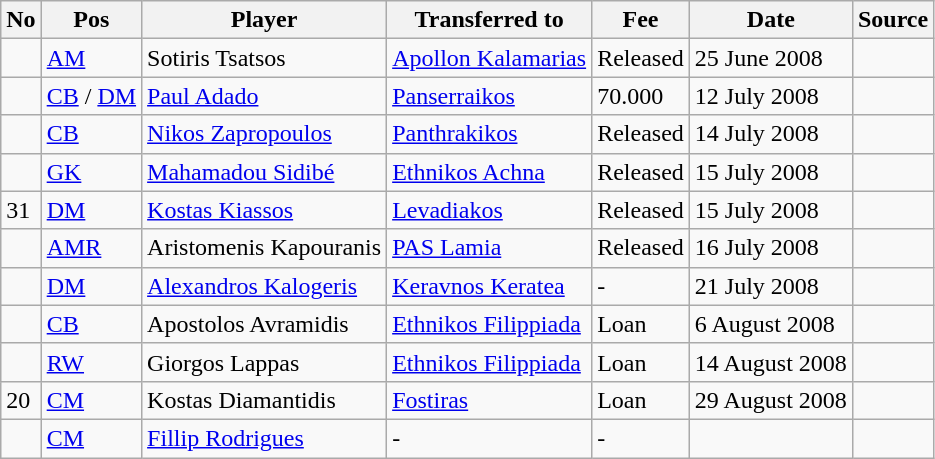<table class="wikitable">
<tr>
<th>No</th>
<th>Pos</th>
<th>Player</th>
<th>Transferred to</th>
<th>Fee</th>
<th>Date</th>
<th>Source</th>
</tr>
<tr>
<td></td>
<td><a href='#'>AM</a></td>
<td>Sotiris Tsatsos</td>
<td><a href='#'>Apollon Kalamarias</a></td>
<td>Released</td>
<td>25 June 2008</td>
<td></td>
</tr>
<tr>
<td></td>
<td><a href='#'>CB</a> / <a href='#'>DM</a></td>
<td><a href='#'>Paul Adado</a></td>
<td><a href='#'>Panserraikos</a></td>
<td>70.000</td>
<td>12 July 2008</td>
<td></td>
</tr>
<tr>
<td></td>
<td><a href='#'>CB</a></td>
<td><a href='#'>Nikos Zapropoulos</a></td>
<td><a href='#'>Panthrakikos</a></td>
<td>Released</td>
<td>14 July 2008</td>
<td></td>
</tr>
<tr>
<td></td>
<td><a href='#'>GK</a></td>
<td><a href='#'>Mahamadou Sidibé</a></td>
<td><a href='#'>Ethnikos Achna</a></td>
<td>Released</td>
<td>15 July 2008</td>
<td></td>
</tr>
<tr>
<td>31</td>
<td><a href='#'>DM</a></td>
<td><a href='#'>Kostas Kiassos</a></td>
<td><a href='#'>Levadiakos</a></td>
<td>Released</td>
<td>15 July 2008</td>
<td></td>
</tr>
<tr>
<td></td>
<td><a href='#'>AMR</a></td>
<td>Aristomenis Kapouranis</td>
<td><a href='#'>PAS Lamia</a></td>
<td>Released</td>
<td>16 July 2008</td>
<td></td>
</tr>
<tr>
<td></td>
<td><a href='#'>DM</a></td>
<td><a href='#'>Alexandros Kalogeris</a></td>
<td><a href='#'>Keravnos Keratea</a></td>
<td>-</td>
<td>21 July 2008</td>
<td></td>
</tr>
<tr>
<td></td>
<td><a href='#'>CB</a></td>
<td>Apostolos Avramidis</td>
<td><a href='#'>Ethnikos Filippiada</a></td>
<td>Loan</td>
<td>6 August 2008</td>
<td></td>
</tr>
<tr>
<td></td>
<td><a href='#'>RW</a></td>
<td>Giorgos Lappas</td>
<td><a href='#'>Ethnikos Filippiada</a></td>
<td>Loan</td>
<td>14 August 2008</td>
<td></td>
</tr>
<tr>
<td>20</td>
<td><a href='#'>CM</a></td>
<td>Kostas Diamantidis</td>
<td><a href='#'>Fostiras</a></td>
<td>Loan</td>
<td>29 August 2008</td>
<td></td>
</tr>
<tr>
<td></td>
<td><a href='#'>CM</a></td>
<td><a href='#'>Fillip Rodrigues</a></td>
<td>-</td>
<td>-</td>
<td></td>
<td></td>
</tr>
</table>
